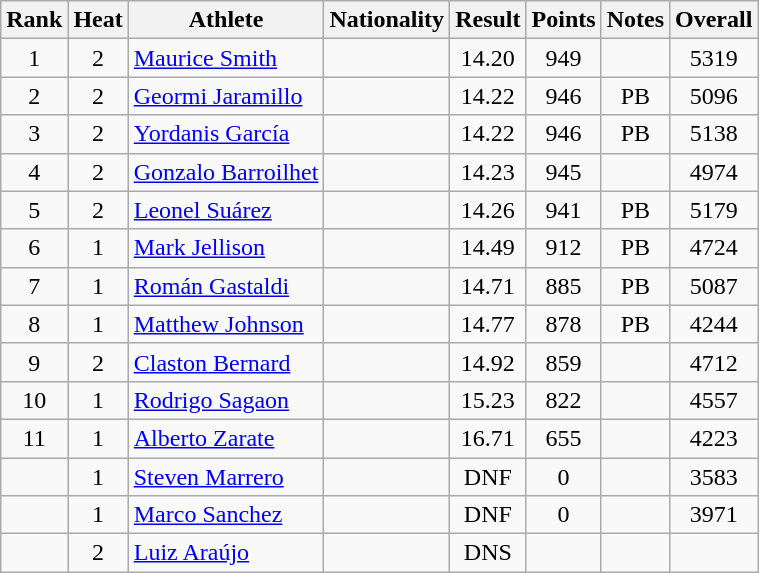<table class="wikitable sortable" style="text-align:center">
<tr>
<th>Rank</th>
<th>Heat</th>
<th>Athlete</th>
<th>Nationality</th>
<th>Result</th>
<th>Points</th>
<th>Notes</th>
<th>Overall</th>
</tr>
<tr>
<td>1</td>
<td>2</td>
<td align=left><a href='#'>Maurice Smith</a></td>
<td align=left></td>
<td>14.20</td>
<td>949</td>
<td></td>
<td>5319</td>
</tr>
<tr>
<td>2</td>
<td>2</td>
<td align=left><a href='#'>Geormi Jaramillo</a></td>
<td align=left></td>
<td>14.22</td>
<td>946</td>
<td>PB</td>
<td>5096</td>
</tr>
<tr>
<td>3</td>
<td>2</td>
<td align=left><a href='#'>Yordanis García</a></td>
<td align=left></td>
<td>14.22</td>
<td>946</td>
<td>PB</td>
<td>5138</td>
</tr>
<tr>
<td>4</td>
<td>2</td>
<td align=left><a href='#'>Gonzalo Barroilhet</a></td>
<td align=left></td>
<td>14.23</td>
<td>945</td>
<td></td>
<td>4974</td>
</tr>
<tr>
<td>5</td>
<td>2</td>
<td align=left><a href='#'>Leonel Suárez</a></td>
<td align=left></td>
<td>14.26</td>
<td>941</td>
<td>PB</td>
<td>5179</td>
</tr>
<tr>
<td>6</td>
<td>1</td>
<td align=left><a href='#'>Mark Jellison</a></td>
<td align=left></td>
<td>14.49</td>
<td>912</td>
<td>PB</td>
<td>4724</td>
</tr>
<tr>
<td>7</td>
<td>1</td>
<td align=left><a href='#'>Román Gastaldi</a></td>
<td align=left></td>
<td>14.71</td>
<td>885</td>
<td>PB</td>
<td>5087</td>
</tr>
<tr>
<td>8</td>
<td>1</td>
<td align=left><a href='#'>Matthew Johnson</a></td>
<td align=left></td>
<td>14.77</td>
<td>878</td>
<td>PB</td>
<td>4244</td>
</tr>
<tr>
<td>9</td>
<td>2</td>
<td align=left><a href='#'>Claston Bernard</a></td>
<td align=left></td>
<td>14.92</td>
<td>859</td>
<td></td>
<td>4712</td>
</tr>
<tr>
<td>10</td>
<td>1</td>
<td align=left><a href='#'>Rodrigo Sagaon</a></td>
<td align=left></td>
<td>15.23</td>
<td>822</td>
<td></td>
<td>4557</td>
</tr>
<tr>
<td>11</td>
<td>1</td>
<td align=left><a href='#'>Alberto Zarate</a></td>
<td align=left></td>
<td>16.71</td>
<td>655</td>
<td></td>
<td>4223</td>
</tr>
<tr>
<td></td>
<td>1</td>
<td align=left><a href='#'>Steven Marrero</a></td>
<td align=left></td>
<td>DNF</td>
<td>0</td>
<td></td>
<td>3583</td>
</tr>
<tr>
<td></td>
<td>1</td>
<td align=left><a href='#'>Marco Sanchez</a></td>
<td align=left></td>
<td>DNF</td>
<td>0</td>
<td></td>
<td>3971</td>
</tr>
<tr>
<td></td>
<td>2</td>
<td align=left><a href='#'>Luiz Araújo</a></td>
<td align=left></td>
<td>DNS</td>
<td></td>
<td></td>
<td></td>
</tr>
</table>
